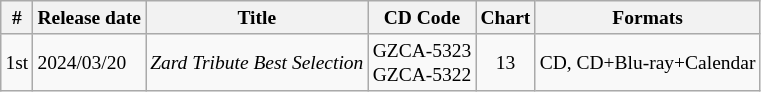<table class=wikitable style="font-size:small">
<tr>
<th>#</th>
<th>Release date</th>
<th>Title</th>
<th>CD Code</th>
<th>Chart</th>
<th>Formats</th>
</tr>
<tr>
<td>1st</td>
<td>2024/03/20</td>
<td><em>Zard Tribute Best Selection</em></td>
<td>GZCA-5323<br>GZCA-5322</td>
<td style="text-align:center">13</td>
<td>CD, CD+Blu-ray+Calendar</td>
</tr>
</table>
